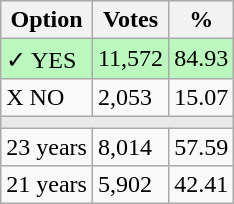<table class="wikitable">
<tr>
<th>Option</th>
<th>Votes</th>
<th>%</th>
</tr>
<tr>
<td style=background:#bbf8be>✓ YES</td>
<td style=background:#bbf8be>11,572</td>
<td style=background:#bbf8be>84.93</td>
</tr>
<tr>
<td>X NO</td>
<td>2,053</td>
<td>15.07</td>
</tr>
<tr>
<td colspan="3" bgcolor="#E9E9E9"></td>
</tr>
<tr>
<td>23 years</td>
<td>8,014</td>
<td>57.59</td>
</tr>
<tr>
<td>21 years</td>
<td>5,902</td>
<td>42.41</td>
</tr>
</table>
